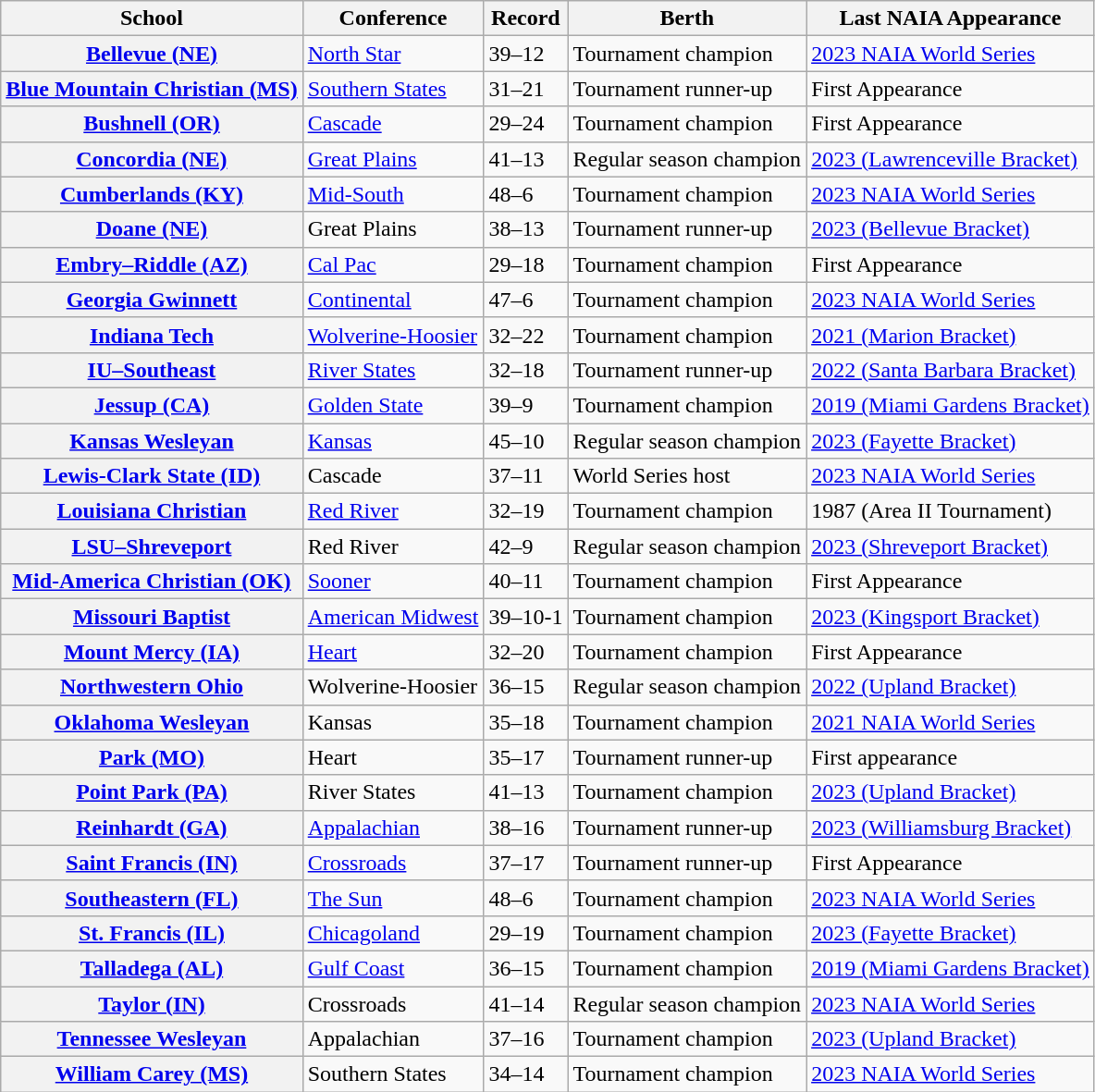<table class = "wikitable sortable plainrowheaders">
<tr>
<th>School</th>
<th>Conference</th>
<th>Record</th>
<th>Berth</th>
<th>Last NAIA Appearance</th>
</tr>
<tr>
<th scope="row"><a href='#'>Bellevue (NE)</a></th>
<td><a href='#'>North Star</a></td>
<td>39–12</td>
<td>Tournament champion</td>
<td><a href='#'>2023 NAIA World Series</a></td>
</tr>
<tr>
<th scope="row"><a href='#'>Blue Mountain Christian (MS)</a></th>
<td><a href='#'>Southern States</a></td>
<td>31–21</td>
<td>Tournament runner-up</td>
<td>First Appearance</td>
</tr>
<tr>
<th scope="row"><a href='#'>Bushnell (OR)</a></th>
<td><a href='#'>Cascade</a></td>
<td>29–24</td>
<td>Tournament champion</td>
<td>First Appearance</td>
</tr>
<tr>
<th scope="row"><a href='#'>Concordia (NE)</a></th>
<td><a href='#'>Great Plains</a></td>
<td>41–13</td>
<td>Regular season champion</td>
<td><a href='#'>2023 (Lawrenceville Bracket)</a></td>
</tr>
<tr>
<th scope="row"><a href='#'>Cumberlands (KY)</a></th>
<td><a href='#'>Mid-South</a></td>
<td>48–6</td>
<td>Tournament champion</td>
<td><a href='#'>2023 NAIA World Series</a></td>
</tr>
<tr>
<th scope="row"><a href='#'>Doane (NE)</a></th>
<td>Great Plains</td>
<td>38–13</td>
<td>Tournament runner-up</td>
<td><a href='#'>2023 (Bellevue Bracket)</a></td>
</tr>
<tr>
<th scope="row"><a href='#'>Embry–Riddle (AZ)</a></th>
<td><a href='#'>Cal Pac</a></td>
<td>29–18</td>
<td>Tournament champion</td>
<td>First Appearance</td>
</tr>
<tr>
<th scope="row"><a href='#'>Georgia Gwinnett</a></th>
<td><a href='#'>Continental</a></td>
<td>47–6</td>
<td>Tournament champion</td>
<td><a href='#'>2023 NAIA World Series</a></td>
</tr>
<tr>
<th scope="row"><a href='#'>Indiana Tech</a></th>
<td><a href='#'>Wolverine-Hoosier</a></td>
<td>32–22</td>
<td>Tournament champion</td>
<td><a href='#'>2021 (Marion Bracket)</a></td>
</tr>
<tr>
<th scope="row"><a href='#'>IU–Southeast</a></th>
<td><a href='#'>River States</a></td>
<td>32–18</td>
<td>Tournament runner-up</td>
<td><a href='#'>2022 (Santa Barbara Bracket)</a></td>
</tr>
<tr>
<th scope="row"><a href='#'>Jessup (CA)</a></th>
<td><a href='#'>Golden State</a></td>
<td>39–9</td>
<td>Tournament champion</td>
<td><a href='#'>2019 (Miami Gardens Bracket)</a></td>
</tr>
<tr>
<th scope="row"><a href='#'>Kansas Wesleyan</a></th>
<td><a href='#'>Kansas</a></td>
<td>45–10</td>
<td>Regular season champion</td>
<td><a href='#'>2023 (Fayette Bracket)</a></td>
</tr>
<tr>
<th scope="row"><a href='#'>Lewis-Clark State (ID)</a></th>
<td>Cascade</td>
<td>37–11</td>
<td>World Series host</td>
<td><a href='#'>2023 NAIA World Series</a></td>
</tr>
<tr>
<th scope="row"><a href='#'>Louisiana Christian</a></th>
<td><a href='#'>Red River</a></td>
<td>32–19</td>
<td>Tournament champion</td>
<td>1987 (Area II Tournament)</td>
</tr>
<tr>
<th scope="row"><a href='#'>LSU–Shreveport</a></th>
<td>Red River</td>
<td>42–9</td>
<td>Regular season champion</td>
<td><a href='#'>2023 (Shreveport Bracket)</a></td>
</tr>
<tr>
<th scope="row"><a href='#'>Mid-America Christian (OK)</a></th>
<td><a href='#'>Sooner</a></td>
<td>40–11</td>
<td>Tournament champion</td>
<td>First Appearance</td>
</tr>
<tr>
<th scope="row"><a href='#'>Missouri Baptist</a></th>
<td><a href='#'>American Midwest</a></td>
<td>39–10-1</td>
<td>Tournament champion</td>
<td><a href='#'>2023 (Kingsport Bracket)</a></td>
</tr>
<tr>
<th scope="row"><a href='#'>Mount Mercy (IA)</a></th>
<td><a href='#'>Heart</a></td>
<td>32–20</td>
<td>Tournament champion</td>
<td>First Appearance</td>
</tr>
<tr>
<th scope="row"><a href='#'>Northwestern Ohio</a></th>
<td>Wolverine-Hoosier</td>
<td>36–15</td>
<td>Regular season champion</td>
<td><a href='#'>2022 (Upland Bracket)</a></td>
</tr>
<tr>
<th scope="row"><a href='#'>Oklahoma Wesleyan</a></th>
<td>Kansas</td>
<td>35–18</td>
<td>Tournament champion</td>
<td><a href='#'>2021 NAIA World Series</a></td>
</tr>
<tr>
<th scope="row"><a href='#'>Park (MO)</a></th>
<td>Heart</td>
<td>35–17</td>
<td>Tournament runner-up</td>
<td>First appearance</td>
</tr>
<tr>
<th scope="row"><a href='#'>Point Park (PA)</a></th>
<td>River States</td>
<td>41–13</td>
<td>Tournament champion</td>
<td><a href='#'>2023 (Upland Bracket)</a></td>
</tr>
<tr>
<th scope="row"><a href='#'>Reinhardt (GA)</a></th>
<td><a href='#'>Appalachian</a></td>
<td>38–16</td>
<td>Tournament runner-up</td>
<td><a href='#'>2023 (Williamsburg Bracket)</a></td>
</tr>
<tr>
<th scope="row"><a href='#'>Saint Francis (IN)</a></th>
<td><a href='#'>Crossroads</a></td>
<td>37–17</td>
<td>Tournament runner-up</td>
<td>First Appearance</td>
</tr>
<tr>
<th scope="row"><a href='#'>Southeastern (FL)</a></th>
<td><a href='#'>The Sun</a></td>
<td>48–6</td>
<td>Tournament champion</td>
<td><a href='#'>2023 NAIA World Series</a></td>
</tr>
<tr>
<th scope="row"><a href='#'>St. Francis (IL)</a></th>
<td><a href='#'>Chicagoland</a></td>
<td>29–19</td>
<td>Tournament champion</td>
<td><a href='#'>2023 (Fayette Bracket)</a></td>
</tr>
<tr>
<th scope="row"><a href='#'>Talladega (AL)</a></th>
<td><a href='#'>Gulf Coast</a></td>
<td>36–15</td>
<td>Tournament champion</td>
<td><a href='#'>2019 (Miami Gardens Bracket)</a></td>
</tr>
<tr>
<th scope="row"><a href='#'>Taylor (IN)</a></th>
<td>Crossroads</td>
<td>41–14</td>
<td>Regular season champion</td>
<td><a href='#'>2023 NAIA World Series</a></td>
</tr>
<tr>
<th scope="row"><a href='#'>Tennessee Wesleyan</a></th>
<td>Appalachian</td>
<td>37–16</td>
<td>Tournament champion</td>
<td><a href='#'>2023 (Upland Bracket)</a></td>
</tr>
<tr>
<th scope="row"><a href='#'>William Carey (MS)</a></th>
<td>Southern States</td>
<td>34–14</td>
<td>Tournament champion</td>
<td><a href='#'>2023 NAIA World Series</a></td>
</tr>
</table>
